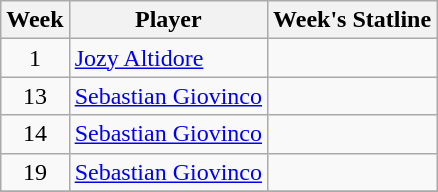<table class=wikitable>
<tr>
<th>Week</th>
<th>Player</th>
<th>Week's Statline</th>
</tr>
<tr>
<td align=center>1</td>
<td> <a href='#'>Jozy Altidore</a></td>
<td></td>
</tr>
<tr>
<td align=center>13</td>
<td> <a href='#'>Sebastian Giovinco</a></td>
<td></td>
</tr>
<tr>
<td align=center>14</td>
<td> <a href='#'>Sebastian Giovinco</a></td>
<td></td>
</tr>
<tr>
<td align=center>19</td>
<td> <a href='#'>Sebastian Giovinco</a></td>
<td> </td>
</tr>
<tr>
</tr>
</table>
